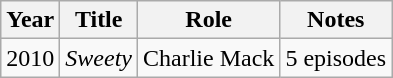<table class="wikitable">
<tr>
<th>Year</th>
<th>Title</th>
<th>Role</th>
<th>Notes</th>
</tr>
<tr>
<td>2010</td>
<td><em>Sweety</em></td>
<td>Charlie Mack</td>
<td>5 episodes</td>
</tr>
</table>
